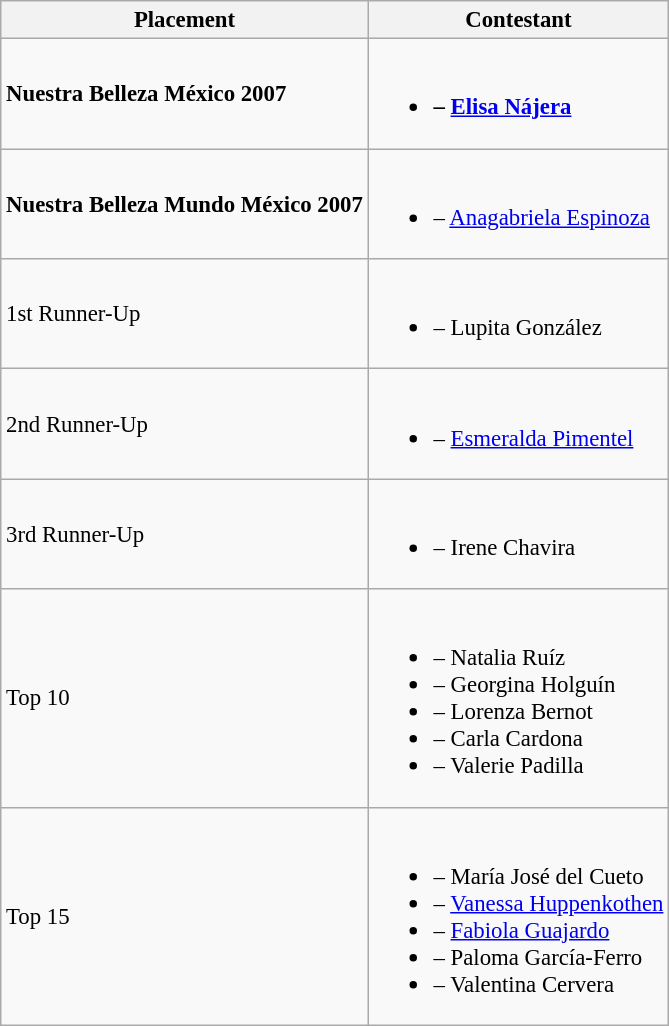<table class="wikitable sortable" style="font-size: 95%;">
<tr>
<th>Placement</th>
<th>Contestant</th>
</tr>
<tr>
<td><strong>Nuestra Belleza México 2007</strong></td>
<td><br><ul><li><strong> – <a href='#'>Elisa Nájera</a></strong></li></ul></td>
</tr>
<tr>
<td><strong>Nuestra Belleza Mundo México 2007</strong></td>
<td><br><ul><li><strong></strong> – <a href='#'>Anagabriela Espinoza</a></li></ul></td>
</tr>
<tr>
<td>1st Runner-Up</td>
<td><br><ul><li> – Lupita González</li></ul></td>
</tr>
<tr>
<td>2nd Runner-Up</td>
<td><br><ul><li> – <a href='#'>Esmeralda Pimentel</a></li></ul></td>
</tr>
<tr>
<td>3rd Runner-Up</td>
<td><br><ul><li> – Irene Chavira</li></ul></td>
</tr>
<tr>
<td>Top 10</td>
<td><br><ul><li> – Natalia Ruíz</li><li> – Georgina Holguín</li><li> – Lorenza Bernot</li><li> – Carla Cardona</li><li> – Valerie Padilla</li></ul></td>
</tr>
<tr>
<td>Top 15</td>
<td><br><ul><li> – María José del Cueto</li><li> – <a href='#'>Vanessa Huppenkothen</a></li><li> – <a href='#'>Fabiola Guajardo</a></li><li> – Paloma García-Ferro</li><li> – Valentina Cervera</li></ul></td>
</tr>
</table>
